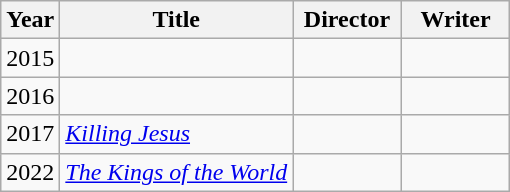<table class="wikitable">
<tr>
<th>Year</th>
<th>Title</th>
<th width="65">Director</th>
<th width="65">Writer</th>
</tr>
<tr>
<td>2015</td>
<td><em></em></td>
<td></td>
<td></td>
</tr>
<tr>
<td>2016</td>
<td><em></em></td>
<td></td>
<td></td>
</tr>
<tr>
<td>2017</td>
<td><em><a href='#'>Killing Jesus</a></em></td>
<td></td>
<td></td>
</tr>
<tr>
<td>2022</td>
<td><em><a href='#'>The Kings of the World</a></em></td>
<td></td>
<td></td>
</tr>
</table>
